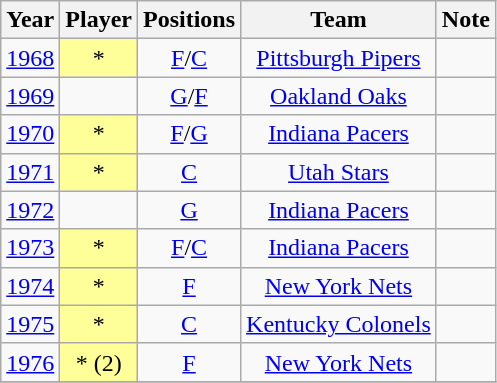<table class="wikitable" style="text-align:center;">
<tr>
<th>Year</th>
<th>Player</th>
<th>Positions</th>
<th>Team</th>
<th>Note</th>
</tr>
<tr>
<td><a href='#'>1968</a></td>
<td style=background-color:#FFFF99>*</td>
<td><a href='#'>F</a>/<a href='#'>C</a></td>
<td><a href='#'>Pittsburgh Pipers</a></td>
<td align=center></td>
</tr>
<tr>
<td><a href='#'>1969</a></td>
<td></td>
<td><a href='#'>G</a>/<a href='#'>F</a></td>
<td><a href='#'>Oakland Oaks</a></td>
<td align=center></td>
</tr>
<tr>
<td><a href='#'>1970</a></td>
<td style=background-color:#FFFF99>*</td>
<td><a href='#'>F</a>/<a href='#'>G</a></td>
<td><a href='#'>Indiana Pacers</a></td>
<td align=center></td>
</tr>
<tr>
<td><a href='#'>1971</a></td>
<td style=background-color:#FFFF99>*</td>
<td><a href='#'>C</a></td>
<td><a href='#'>Utah Stars</a></td>
<td align=center></td>
</tr>
<tr>
<td><a href='#'>1972</a></td>
<td></td>
<td><a href='#'>G</a></td>
<td><a href='#'>Indiana Pacers</a></td>
<td align=center></td>
</tr>
<tr>
<td><a href='#'>1973</a></td>
<td style=background-color:#FFFF99>*</td>
<td><a href='#'>F</a>/<a href='#'>C</a></td>
<td><a href='#'>Indiana Pacers</a></td>
<td align=center></td>
</tr>
<tr>
<td><a href='#'>1974</a></td>
<td style=background-color:#FFFF99>*</td>
<td><a href='#'>F</a></td>
<td><a href='#'>New York Nets</a></td>
<td align=center></td>
</tr>
<tr>
<td><a href='#'>1975</a></td>
<td style=background-color:#FFFF99>*</td>
<td><a href='#'>C</a></td>
<td><a href='#'>Kentucky Colonels</a></td>
<td align=center></td>
</tr>
<tr>
<td><a href='#'>1976</a></td>
<td style=background-color:#FFFF99>* (2)</td>
<td><a href='#'>F</a></td>
<td><a href='#'>New York Nets</a></td>
<td align=center></td>
</tr>
<tr>
</tr>
</table>
